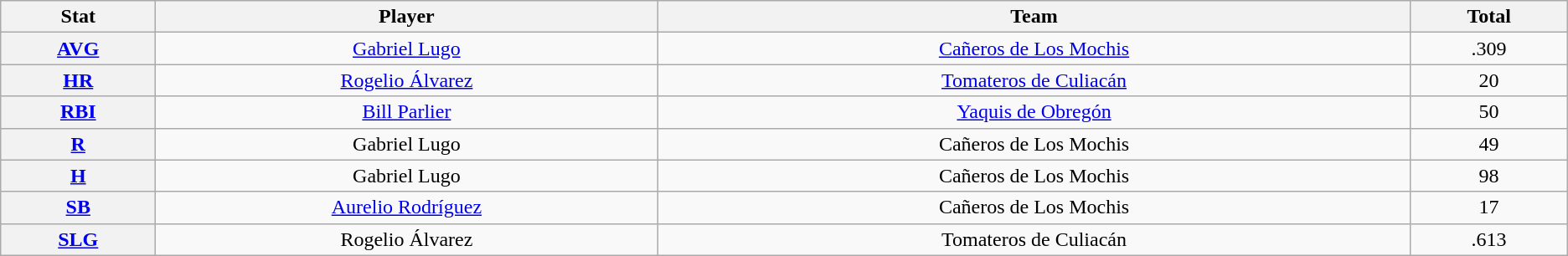<table class="wikitable" style="text-align:center;">
<tr>
<th scope="col" width="3%">Stat</th>
<th scope="col" width="10%">Player</th>
<th scope="col" width="15%">Team</th>
<th scope="col" width="3%">Total</th>
</tr>
<tr>
<th scope="row" style="text-align:center;"><a href='#'>AVG</a></th>
<td> <a href='#'>Gabriel Lugo</a></td>
<td><a href='#'>Cañeros de Los Mochis</a></td>
<td>.309</td>
</tr>
<tr>
<th scope="row" style="text-align:center;"><a href='#'>HR</a></th>
<td> <a href='#'>Rogelio Álvarez</a></td>
<td><a href='#'>Tomateros de Culiacán</a></td>
<td>20</td>
</tr>
<tr>
<th scope="row" style="text-align:center;"><a href='#'>RBI</a></th>
<td> <a href='#'>Bill Parlier</a></td>
<td><a href='#'>Yaquis de Obregón</a></td>
<td>50</td>
</tr>
<tr>
<th scope="row" style="text-align:center;"><a href='#'>R</a></th>
<td> Gabriel Lugo</td>
<td>Cañeros de Los Mochis</td>
<td>49</td>
</tr>
<tr>
<th scope="row" style="text-align:center;"><a href='#'>H</a></th>
<td> Gabriel Lugo</td>
<td>Cañeros de Los Mochis</td>
<td>98</td>
</tr>
<tr>
<th scope="row" style="text-align:center;"><a href='#'>SB</a></th>
<td> <a href='#'>Aurelio Rodríguez</a></td>
<td>Cañeros de Los Mochis</td>
<td>17</td>
</tr>
<tr>
<th scope="row" style="text-align:center;"><a href='#'>SLG</a></th>
<td> Rogelio Álvarez</td>
<td>Tomateros de Culiacán</td>
<td>.613</td>
</tr>
</table>
